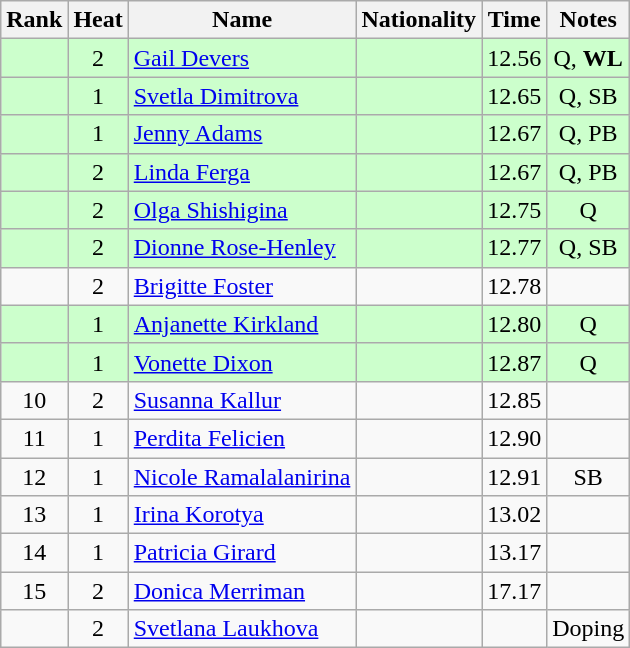<table class="wikitable sortable" style="text-align:center">
<tr>
<th>Rank</th>
<th>Heat</th>
<th>Name</th>
<th>Nationality</th>
<th>Time</th>
<th>Notes</th>
</tr>
<tr bgcolor=ccffcc>
<td></td>
<td>2</td>
<td align=left><a href='#'>Gail Devers</a></td>
<td align=left></td>
<td>12.56</td>
<td>Q, <strong>WL</strong></td>
</tr>
<tr bgcolor=ccffcc>
<td></td>
<td>1</td>
<td align=left><a href='#'>Svetla Dimitrova</a></td>
<td align=left></td>
<td>12.65</td>
<td>Q, SB</td>
</tr>
<tr bgcolor=ccffcc>
<td></td>
<td>1</td>
<td align=left><a href='#'>Jenny Adams</a></td>
<td align=left></td>
<td>12.67</td>
<td>Q, PB</td>
</tr>
<tr bgcolor=ccffcc>
<td></td>
<td>2</td>
<td align=left><a href='#'>Linda Ferga</a></td>
<td align=left></td>
<td>12.67</td>
<td>Q, PB</td>
</tr>
<tr bgcolor=ccffcc>
<td></td>
<td>2</td>
<td align=left><a href='#'>Olga Shishigina</a></td>
<td align=left></td>
<td>12.75</td>
<td>Q</td>
</tr>
<tr bgcolor=ccffcc>
<td></td>
<td>2</td>
<td align=left><a href='#'>Dionne Rose-Henley</a></td>
<td align=left></td>
<td>12.77</td>
<td>Q, SB</td>
</tr>
<tr>
<td></td>
<td>2</td>
<td align=left><a href='#'>Brigitte Foster</a></td>
<td align=left></td>
<td>12.78</td>
<td></td>
</tr>
<tr bgcolor=ccffcc>
<td></td>
<td>1</td>
<td align=left><a href='#'>Anjanette Kirkland</a></td>
<td align=left></td>
<td>12.80</td>
<td>Q</td>
</tr>
<tr bgcolor=ccffcc>
<td></td>
<td>1</td>
<td align=left><a href='#'>Vonette Dixon</a></td>
<td align=left></td>
<td>12.87</td>
<td>Q</td>
</tr>
<tr>
<td>10</td>
<td>2</td>
<td align=left><a href='#'>Susanna Kallur</a></td>
<td align=left></td>
<td>12.85</td>
<td></td>
</tr>
<tr>
<td>11</td>
<td>1</td>
<td align=left><a href='#'>Perdita Felicien</a></td>
<td align=left></td>
<td>12.90</td>
<td></td>
</tr>
<tr>
<td>12</td>
<td>1</td>
<td align=left><a href='#'>Nicole Ramalalanirina</a></td>
<td align=left></td>
<td>12.91</td>
<td>SB</td>
</tr>
<tr>
<td>13</td>
<td>1</td>
<td align=left><a href='#'>Irina Korotya</a></td>
<td align=left></td>
<td>13.02</td>
<td></td>
</tr>
<tr>
<td>14</td>
<td>1</td>
<td align=left><a href='#'>Patricia Girard</a></td>
<td align=left></td>
<td>13.17</td>
<td></td>
</tr>
<tr>
<td>15</td>
<td>2</td>
<td align=left><a href='#'>Donica Merriman</a></td>
<td align=left></td>
<td>17.17</td>
<td></td>
</tr>
<tr>
<td></td>
<td>2</td>
<td align=left><a href='#'>Svetlana Laukhova</a></td>
<td align=left></td>
<td></td>
<td>Doping</td>
</tr>
</table>
